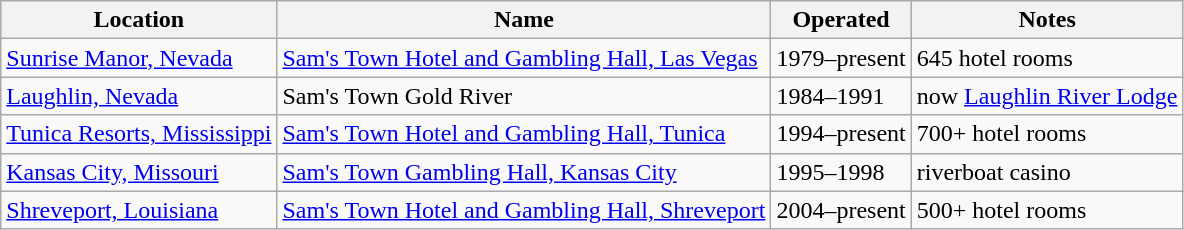<table class="wikitable" style="text-align:left; font-size: 100%;">
<tr>
<th>Location</th>
<th>Name</th>
<th>Operated</th>
<th>Notes</th>
</tr>
<tr>
<td><a href='#'>Sunrise Manor, Nevada</a></td>
<td><a href='#'>Sam's Town Hotel and Gambling Hall, Las Vegas</a></td>
<td>1979–present</td>
<td>645 hotel rooms</td>
</tr>
<tr>
<td><a href='#'>Laughlin, Nevada</a></td>
<td>Sam's Town Gold River</td>
<td>1984–1991</td>
<td>now <a href='#'>Laughlin River Lodge</a></td>
</tr>
<tr>
<td><a href='#'>Tunica Resorts, Mississippi</a></td>
<td><a href='#'>Sam's Town Hotel and Gambling Hall, Tunica</a></td>
<td>1994–present</td>
<td>700+ hotel rooms</td>
</tr>
<tr>
<td><a href='#'>Kansas City, Missouri</a></td>
<td><a href='#'>Sam's Town Gambling Hall, Kansas City</a></td>
<td>1995–1998</td>
<td>riverboat casino</td>
</tr>
<tr>
<td><a href='#'>Shreveport, Louisiana</a></td>
<td><a href='#'>Sam's Town Hotel and Gambling Hall, Shreveport</a></td>
<td>2004–present</td>
<td>500+ hotel rooms</td>
</tr>
</table>
